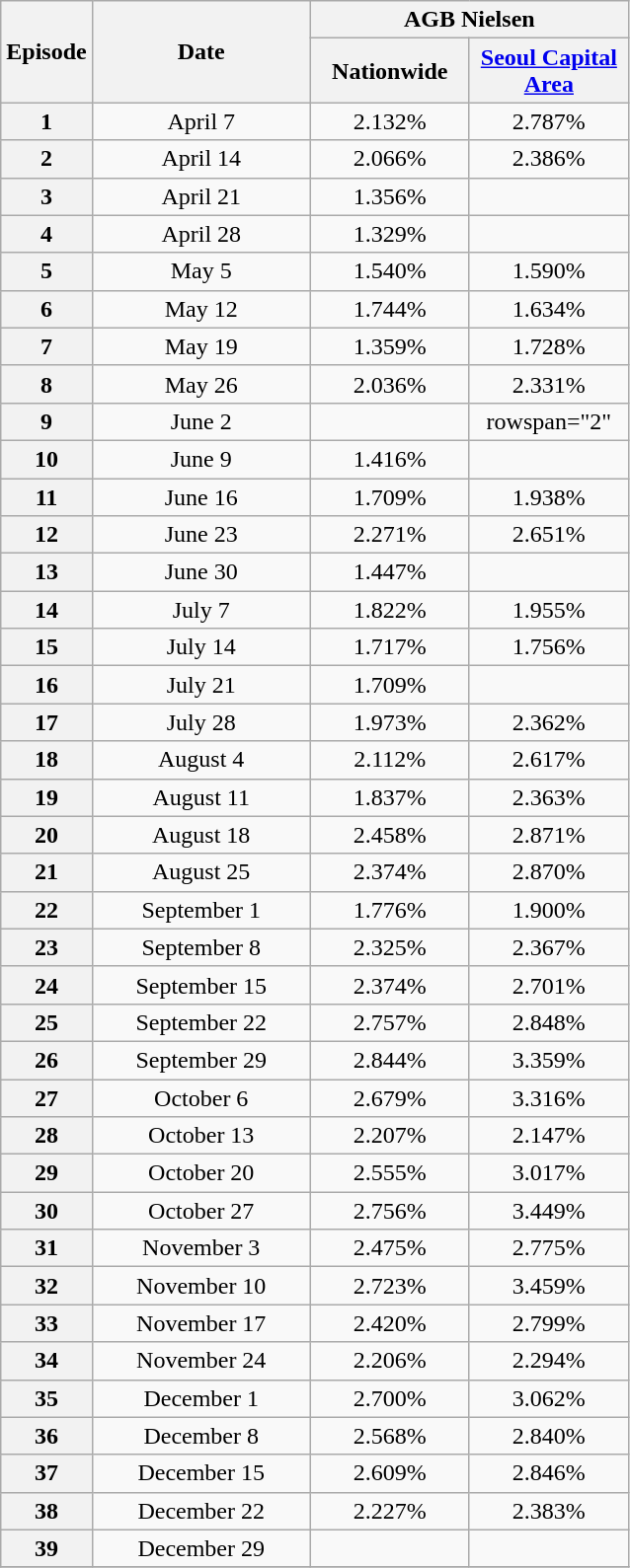<table Class="wikitable sortable" style="text-align:center">
<tr>
<th rowspan=2>Episode</th>
<th rowspan=2 style="width:140px;">Date</th>
<th colspan=2 style="width:110px;">AGB Nielsen<br></th>
</tr>
<tr>
<th width=100>Nationwide</th>
<th width=100><a href='#'>Seoul Capital Area</a></th>
</tr>
<tr>
<th>1</th>
<td>April 7</td>
<td>2.132%</td>
<td>2.787%</td>
</tr>
<tr>
<th>2</th>
<td>April 14</td>
<td>2.066%</td>
<td>2.386%</td>
</tr>
<tr>
<th>3</th>
<td>April 21</td>
<td>1.356%</td>
<td></td>
</tr>
<tr>
<th>4</th>
<td>April 28</td>
<td>1.329%</td>
<td></td>
</tr>
<tr>
<th>5</th>
<td>May 5</td>
<td>1.540%</td>
<td>1.590%</td>
</tr>
<tr>
<th>6</th>
<td>May 12</td>
<td>1.744%</td>
<td>1.634%</td>
</tr>
<tr>
<th>7</th>
<td>May 19</td>
<td>1.359%</td>
<td>1.728%</td>
</tr>
<tr>
<th>8</th>
<td>May 26</td>
<td>2.036%</td>
<td>2.331%</td>
</tr>
<tr>
<th>9</th>
<td>June 2</td>
<td></td>
<td>rowspan="2" </td>
</tr>
<tr>
<th>10</th>
<td>June 9</td>
<td>1.416%</td>
</tr>
<tr>
<th>11</th>
<td>June 16</td>
<td>1.709%</td>
<td>1.938%</td>
</tr>
<tr>
<th>12</th>
<td>June 23</td>
<td>2.271%</td>
<td>2.651%</td>
</tr>
<tr>
<th>13</th>
<td>June 30</td>
<td>1.447%</td>
<td></td>
</tr>
<tr>
<th>14</th>
<td>July 7</td>
<td>1.822%</td>
<td>1.955%</td>
</tr>
<tr>
<th>15</th>
<td>July 14</td>
<td>1.717%</td>
<td>1.756%</td>
</tr>
<tr>
<th>16</th>
<td>July 21</td>
<td>1.709%</td>
<td></td>
</tr>
<tr>
<th>17</th>
<td>July 28</td>
<td>1.973%</td>
<td>2.362%</td>
</tr>
<tr>
<th>18</th>
<td>August 4</td>
<td>2.112%</td>
<td>2.617%</td>
</tr>
<tr>
<th>19</th>
<td>August 11</td>
<td>1.837%</td>
<td>2.363%</td>
</tr>
<tr>
<th>20</th>
<td>August 18</td>
<td>2.458%</td>
<td>2.871%</td>
</tr>
<tr>
<th>21</th>
<td>August 25</td>
<td>2.374%</td>
<td>2.870%</td>
</tr>
<tr>
<th>22</th>
<td>September 1</td>
<td>1.776%</td>
<td>1.900%</td>
</tr>
<tr>
<th>23</th>
<td>September 8</td>
<td>2.325%</td>
<td>2.367%</td>
</tr>
<tr>
<th>24</th>
<td>September 15</td>
<td>2.374%</td>
<td>2.701%</td>
</tr>
<tr>
<th>25</th>
<td>September 22</td>
<td>2.757%</td>
<td>2.848%</td>
</tr>
<tr>
<th>26</th>
<td>September 29</td>
<td>2.844%</td>
<td>3.359%</td>
</tr>
<tr>
<th>27</th>
<td>October 6</td>
<td>2.679%</td>
<td>3.316%</td>
</tr>
<tr>
<th>28</th>
<td>October 13</td>
<td>2.207%</td>
<td>2.147%</td>
</tr>
<tr>
<th>29</th>
<td>October 20</td>
<td>2.555%</td>
<td>3.017%</td>
</tr>
<tr>
<th>30</th>
<td>October 27</td>
<td>2.756%</td>
<td>3.449%</td>
</tr>
<tr>
<th>31</th>
<td>November 3</td>
<td>2.475%</td>
<td>2.775%</td>
</tr>
<tr>
<th>32</th>
<td>November 10</td>
<td>2.723%</td>
<td>3.459%</td>
</tr>
<tr>
<th>33</th>
<td>November 17</td>
<td>2.420%</td>
<td>2.799%</td>
</tr>
<tr>
<th>34</th>
<td>November 24</td>
<td>2.206%</td>
<td>2.294%</td>
</tr>
<tr>
<th>35</th>
<td>December 1</td>
<td>2.700%</td>
<td>3.062%</td>
</tr>
<tr>
<th>36</th>
<td>December 8</td>
<td>2.568%</td>
<td>2.840%</td>
</tr>
<tr>
<th>37</th>
<td>December 15</td>
<td>2.609%</td>
<td>2.846%</td>
</tr>
<tr>
<th>38</th>
<td>December 22</td>
<td>2.227%</td>
<td>2.383%</td>
</tr>
<tr>
<th>39</th>
<td>December 29</td>
<td></td>
<td></td>
</tr>
<tr>
</tr>
</table>
